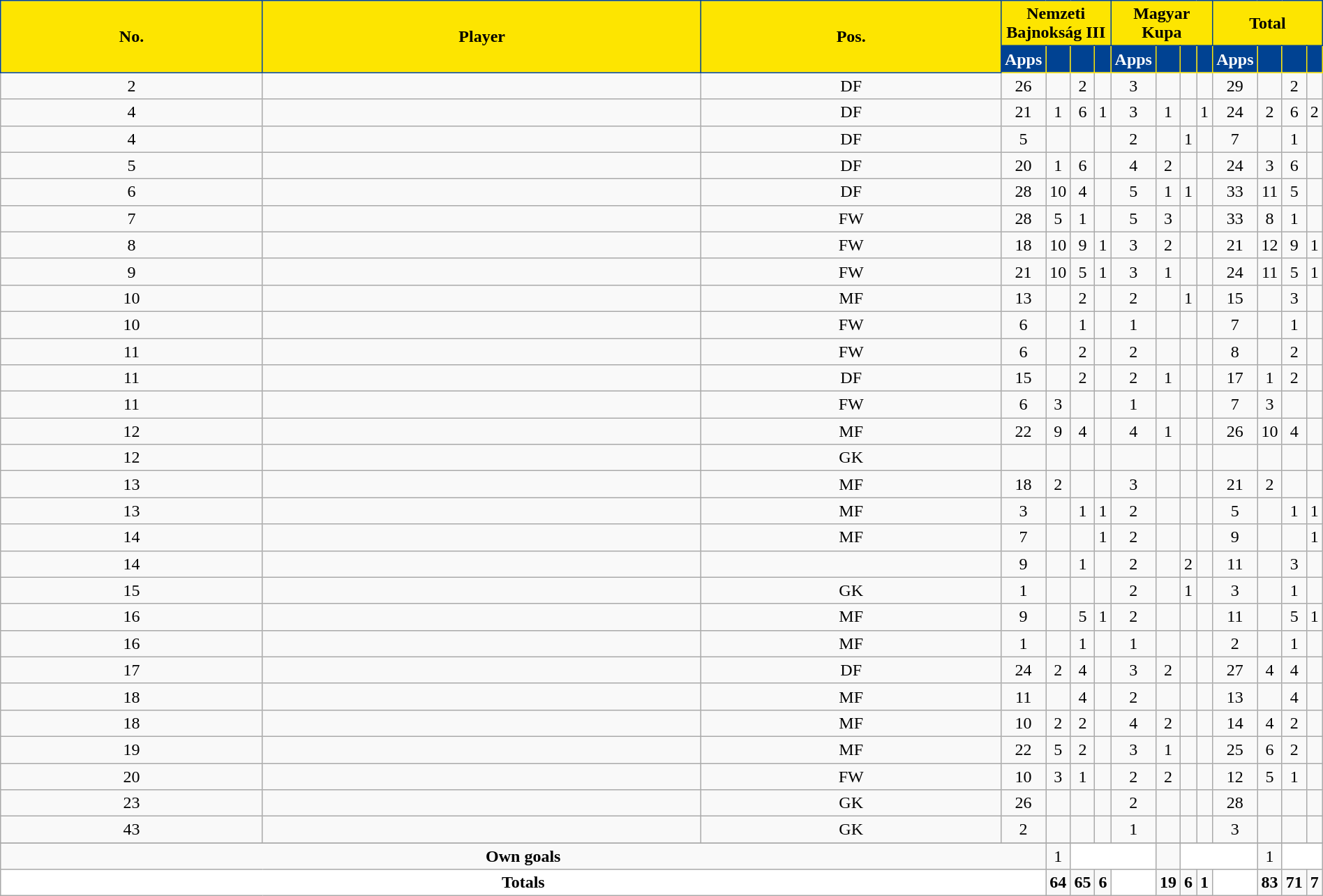<table class="wikitable sortable alternance" style="text-align:center;width:100%">
<tr>
<th rowspan="2" style="background-color:#FDE500;color:black;border:1px solid #004292";width:5px">No.</th>
<th rowspan="2" style="background-color:#FDE500;color:black;border:1px solid #004292";width:180px">Player</th>
<th rowspan="2" style="background-color:#FDE500;color:black;border:1px solid #004292";width:5px">Pos.</th>
<th colspan="4" style="background-color:#FDE500;color:black;border:1px solid #004292">Nemzeti Bajnokság III</th>
<th colspan="4" style="background-color:#FDE500;color:black;border:1px solid #004292">Magyar Kupa</th>
<th colspan="4" style="background-color:#FDE500;color:black;border:1px solid #004292">Total</th>
</tr>
<tr style="text-align:center">
<th width="4" style="background-color:#004292;color:white;border:1px solid #FDE500">Apps</th>
<th width="4" style="background-color:#004292;color:white;border:1px solid #FDE500"></th>
<th width="4" style="background-color:#004292;color:white;border:1px solid #FDE500"></th>
<th width="4" style="background-color:#004292;color:white;border:1px solid #FDE500"></th>
<th width="4" style="background-color:#004292;color:white;border:1px solid #FDE500">Apps</th>
<th width="4" style="background-color:#004292;color:white;border:1px solid #FDE500"></th>
<th width="4" style="background-color:#004292;color:white;border:1px solid #FDE500"></th>
<th width="4" style="background-color:#004292;color:white;border:1px solid #FDE500"></th>
<th width="4" style="background-color:#004292;color:white;border:1px solid #FDE500">Apps</th>
<th width="4" style="background-color:#004292;color:white;border:1px solid #FDE500"></th>
<th width="4" style="background-color:#004292;color:white;border:1px solid #FDE500"></th>
<th width="4" style="background-color:#004292;color:white;border:1px solid #FDE500"></th>
</tr>
<tr>
<td>2</td>
<td> </td>
<td>DF</td>
<td>26</td>
<td></td>
<td>2</td>
<td></td>
<td>3</td>
<td></td>
<td></td>
<td></td>
<td>29</td>
<td></td>
<td>2</td>
<td></td>
</tr>
<tr>
<td>4</td>
<td> </td>
<td>DF</td>
<td>21</td>
<td>1</td>
<td>6</td>
<td>1</td>
<td>3</td>
<td>1</td>
<td></td>
<td>1</td>
<td>24</td>
<td>2</td>
<td>6</td>
<td>2</td>
</tr>
<tr>
<td>4</td>
<td> </td>
<td>DF</td>
<td>5</td>
<td></td>
<td></td>
<td></td>
<td>2</td>
<td></td>
<td>1</td>
<td></td>
<td>7</td>
<td></td>
<td>1</td>
<td></td>
</tr>
<tr>
<td>5</td>
<td> </td>
<td>DF</td>
<td>20</td>
<td>1</td>
<td>6</td>
<td></td>
<td>4</td>
<td>2</td>
<td></td>
<td></td>
<td>24</td>
<td>3</td>
<td>6</td>
<td></td>
</tr>
<tr>
<td>6</td>
<td> </td>
<td>DF</td>
<td>28</td>
<td>10</td>
<td>4</td>
<td></td>
<td>5</td>
<td>1</td>
<td>1</td>
<td></td>
<td>33</td>
<td>11</td>
<td>5</td>
<td></td>
</tr>
<tr>
<td>7</td>
<td> </td>
<td>FW</td>
<td>28</td>
<td>5</td>
<td>1</td>
<td></td>
<td>5</td>
<td>3</td>
<td></td>
<td></td>
<td>33</td>
<td>8</td>
<td>1</td>
<td></td>
</tr>
<tr>
<td>8</td>
<td> </td>
<td>FW</td>
<td>18</td>
<td>10</td>
<td>9</td>
<td>1</td>
<td>3</td>
<td>2</td>
<td></td>
<td></td>
<td>21</td>
<td>12</td>
<td>9</td>
<td>1</td>
</tr>
<tr>
<td>9</td>
<td> </td>
<td>FW</td>
<td>21</td>
<td>10</td>
<td>5</td>
<td>1</td>
<td>3</td>
<td>1</td>
<td></td>
<td></td>
<td>24</td>
<td>11</td>
<td>5</td>
<td>1</td>
</tr>
<tr>
<td>10</td>
<td> </td>
<td>MF</td>
<td>13</td>
<td></td>
<td>2</td>
<td></td>
<td>2</td>
<td></td>
<td>1</td>
<td></td>
<td>15</td>
<td></td>
<td>3</td>
<td></td>
</tr>
<tr>
<td>10</td>
<td> </td>
<td>FW</td>
<td>6</td>
<td></td>
<td>1</td>
<td></td>
<td>1</td>
<td></td>
<td></td>
<td></td>
<td>7</td>
<td></td>
<td>1</td>
<td></td>
</tr>
<tr>
<td>11</td>
<td> </td>
<td>FW</td>
<td>6</td>
<td></td>
<td>2</td>
<td></td>
<td>2</td>
<td></td>
<td></td>
<td></td>
<td>8</td>
<td></td>
<td>2</td>
<td></td>
</tr>
<tr>
<td>11</td>
<td> </td>
<td>DF</td>
<td>15</td>
<td></td>
<td>2</td>
<td></td>
<td>2</td>
<td>1</td>
<td></td>
<td></td>
<td>17</td>
<td>1</td>
<td>2</td>
<td></td>
</tr>
<tr>
<td>11</td>
<td> </td>
<td>FW</td>
<td>6</td>
<td>3</td>
<td></td>
<td></td>
<td>1</td>
<td></td>
<td></td>
<td></td>
<td>7</td>
<td>3</td>
<td></td>
<td></td>
</tr>
<tr>
<td>12</td>
<td> </td>
<td>MF</td>
<td>22</td>
<td>9</td>
<td>4</td>
<td></td>
<td>4</td>
<td>1</td>
<td></td>
<td></td>
<td>26</td>
<td>10</td>
<td>4</td>
<td></td>
</tr>
<tr>
<td>12</td>
<td> </td>
<td>GK</td>
<td></td>
<td></td>
<td></td>
<td></td>
<td></td>
<td></td>
<td></td>
<td></td>
<td></td>
<td></td>
<td></td>
<td></td>
</tr>
<tr>
<td>13</td>
<td> </td>
<td>MF</td>
<td>18</td>
<td>2</td>
<td></td>
<td></td>
<td>3</td>
<td></td>
<td></td>
<td></td>
<td>21</td>
<td>2</td>
<td></td>
<td></td>
</tr>
<tr>
<td>13</td>
<td> </td>
<td>MF</td>
<td>3</td>
<td></td>
<td>1</td>
<td>1</td>
<td>2</td>
<td></td>
<td></td>
<td></td>
<td>5</td>
<td></td>
<td>1</td>
<td>1</td>
</tr>
<tr>
<td>14</td>
<td> </td>
<td>MF</td>
<td>7</td>
<td></td>
<td></td>
<td>1</td>
<td>2</td>
<td></td>
<td></td>
<td></td>
<td>9</td>
<td></td>
<td></td>
<td>1</td>
</tr>
<tr>
<td>14</td>
<td> </td>
<td></td>
<td>9</td>
<td></td>
<td>1</td>
<td></td>
<td>2</td>
<td></td>
<td>2</td>
<td></td>
<td>11</td>
<td></td>
<td>3</td>
<td></td>
</tr>
<tr>
<td>15</td>
<td> </td>
<td>GK</td>
<td>1</td>
<td></td>
<td></td>
<td></td>
<td>2</td>
<td></td>
<td>1</td>
<td></td>
<td>3</td>
<td></td>
<td>1</td>
<td></td>
</tr>
<tr>
<td>16</td>
<td> </td>
<td>MF</td>
<td>9</td>
<td></td>
<td>5</td>
<td>1</td>
<td>2</td>
<td></td>
<td></td>
<td></td>
<td>11</td>
<td></td>
<td>5</td>
<td>1</td>
</tr>
<tr>
<td>16</td>
<td> </td>
<td>MF</td>
<td>1</td>
<td></td>
<td>1</td>
<td></td>
<td>1</td>
<td></td>
<td></td>
<td></td>
<td>2</td>
<td></td>
<td>1</td>
<td></td>
</tr>
<tr>
<td>17</td>
<td> </td>
<td>DF</td>
<td>24</td>
<td>2</td>
<td>4</td>
<td></td>
<td>3</td>
<td>2</td>
<td></td>
<td></td>
<td>27</td>
<td>4</td>
<td>4</td>
<td></td>
</tr>
<tr>
<td>18</td>
<td> </td>
<td>MF</td>
<td>11</td>
<td></td>
<td>4</td>
<td></td>
<td>2</td>
<td></td>
<td></td>
<td></td>
<td>13</td>
<td></td>
<td>4</td>
<td></td>
</tr>
<tr>
<td>18</td>
<td> </td>
<td>MF</td>
<td>10</td>
<td>2</td>
<td>2</td>
<td></td>
<td>4</td>
<td>2</td>
<td></td>
<td></td>
<td>14</td>
<td>4</td>
<td>2</td>
<td></td>
</tr>
<tr>
<td>19</td>
<td> </td>
<td>MF</td>
<td>22</td>
<td>5</td>
<td>2</td>
<td></td>
<td>3</td>
<td>1</td>
<td></td>
<td></td>
<td>25</td>
<td>6</td>
<td>2</td>
<td></td>
</tr>
<tr>
<td>20</td>
<td> </td>
<td>FW</td>
<td>10</td>
<td>3</td>
<td>1</td>
<td></td>
<td>2</td>
<td>2</td>
<td></td>
<td></td>
<td>12</td>
<td>5</td>
<td>1</td>
<td></td>
</tr>
<tr>
<td>23</td>
<td> </td>
<td>GK</td>
<td>26</td>
<td></td>
<td></td>
<td></td>
<td>2</td>
<td></td>
<td></td>
<td></td>
<td>28</td>
<td></td>
<td></td>
<td></td>
</tr>
<tr>
<td>43</td>
<td> </td>
<td>GK</td>
<td>2</td>
<td></td>
<td></td>
<td></td>
<td>1</td>
<td></td>
<td></td>
<td></td>
<td>3</td>
<td></td>
<td></td>
<td></td>
</tr>
<tr>
</tr>
<tr class="sortbottom">
<td colspan="4"><strong>Own goals</strong></td>
<td>1</td>
<td colspan="3" style="background:white;text-align:center"></td>
<td></td>
<td colspan="3" style="background:white;text-align:center"></td>
<td>1</td>
<td colspan="2" style="background:white;text-align:center"></td>
</tr>
<tr class="sortbottom">
<td colspan="4" style="background:white;text-align:center"><strong>Totals</strong></td>
<td><strong>64</strong></td>
<td><strong>65</strong></td>
<td><strong>6</strong></td>
<td rowspan="3" style="background:white;text-align:center"></td>
<td><strong>19</strong></td>
<td><strong>6</strong></td>
<td><strong>1</strong></td>
<td rowspan="3" style="background:white;text-align:center"></td>
<td><strong>83</strong></td>
<td><strong>71</strong></td>
<td><strong>7</strong></td>
</tr>
</table>
